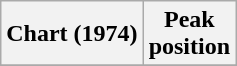<table class="wikitable sortable">
<tr>
<th align="left">Chart (1974)</th>
<th align="center">Peak<br>position</th>
</tr>
<tr>
</tr>
</table>
